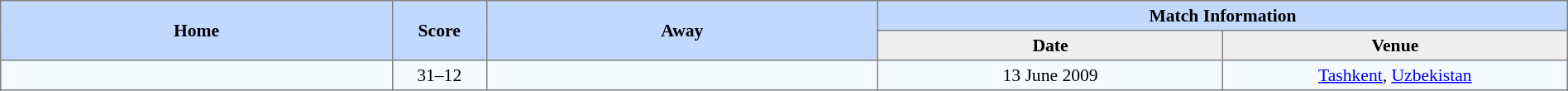<table border=1 style="border-collapse:collapse; font-size:90%; text-align:center;" cellpadding=3 cellspacing=0 width=100%>
<tr bgcolor=#C1D8FF>
<th rowspan=2 width=25%>Home</th>
<th rowspan=2 width=6%>Score</th>
<th rowspan=2 width=25%>Away</th>
<th colspan=6>Match Information</th>
</tr>
<tr bgcolor=#EFEFEF>
<th width=22%>Date</th>
<th width=22%>Venue</th>
</tr>
<tr bgcolor=#F5FAFF>
<td align=right><strong></strong></td>
<td>31–12</td>
<td align=left></td>
<td>13 June 2009</td>
<td><a href='#'>Tashkent</a>, <a href='#'>Uzbekistan</a></td>
</tr>
</table>
